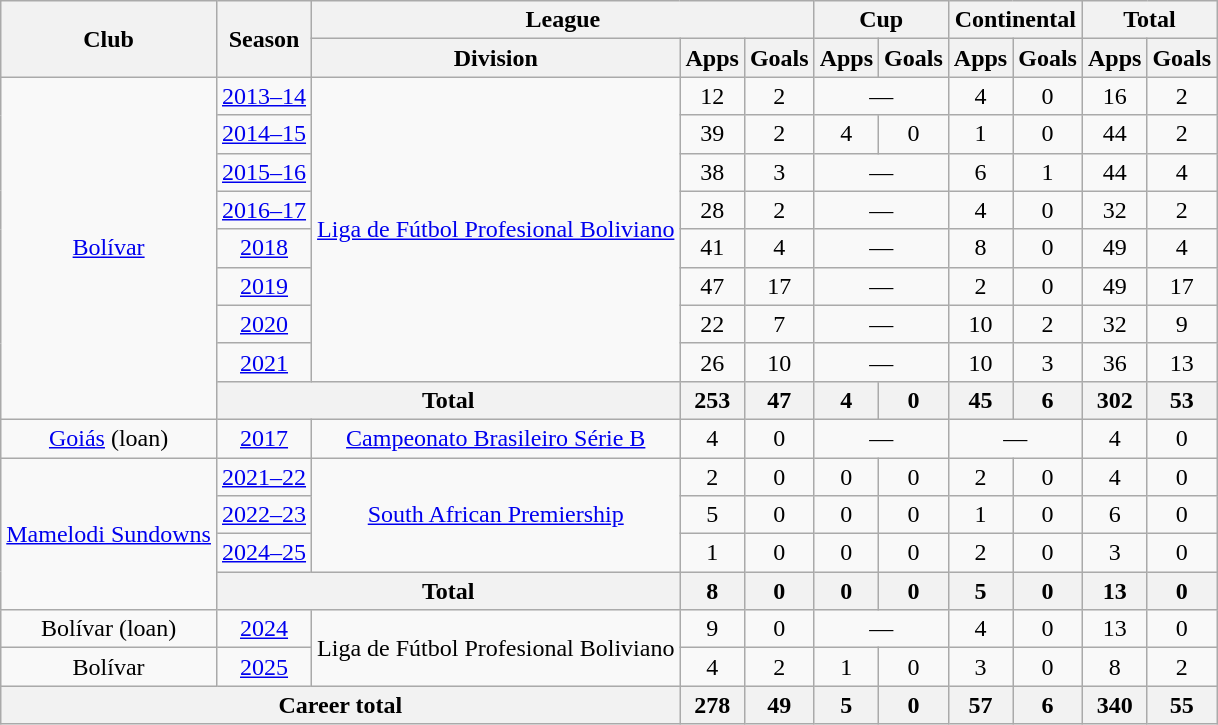<table class="wikitable" style="text-align:center" ,>
<tr>
<th rowspan="2">Club</th>
<th rowspan="2">Season</th>
<th colspan="3">League</th>
<th colspan="2">Cup</th>
<th colspan="2">Continental</th>
<th colspan="2">Total</th>
</tr>
<tr>
<th>Division</th>
<th>Apps</th>
<th>Goals</th>
<th>Apps</th>
<th>Goals</th>
<th>Apps</th>
<th>Goals</th>
<th>Apps</th>
<th>Goals</th>
</tr>
<tr>
<td rowspan="9"><a href='#'>Bolívar</a></td>
<td><a href='#'>2013–14</a></td>
<td rowspan="8"><a href='#'>Liga de Fútbol Profesional Boliviano</a></td>
<td>12</td>
<td>2</td>
<td colspan="2">—</td>
<td>4</td>
<td>0</td>
<td>16</td>
<td>2</td>
</tr>
<tr>
<td><a href='#'>2014–15</a></td>
<td>39</td>
<td>2</td>
<td>4</td>
<td>0</td>
<td>1</td>
<td>0</td>
<td>44</td>
<td>2</td>
</tr>
<tr>
<td><a href='#'>2015–16</a></td>
<td>38</td>
<td>3</td>
<td colspan="2">—</td>
<td>6</td>
<td>1</td>
<td>44</td>
<td>4</td>
</tr>
<tr>
<td><a href='#'>2016–17</a></td>
<td>28</td>
<td>2</td>
<td colspan="2">—</td>
<td>4</td>
<td>0</td>
<td>32</td>
<td>2</td>
</tr>
<tr>
<td><a href='#'>2018</a></td>
<td>41</td>
<td>4</td>
<td colspan="2">—</td>
<td>8</td>
<td>0</td>
<td>49</td>
<td>4</td>
</tr>
<tr>
<td><a href='#'>2019</a></td>
<td>47</td>
<td>17</td>
<td colspan="2">—</td>
<td>2</td>
<td>0</td>
<td>49</td>
<td>17</td>
</tr>
<tr>
<td><a href='#'>2020</a></td>
<td>22</td>
<td>7</td>
<td colspan="2">—</td>
<td>10</td>
<td>2</td>
<td>32</td>
<td>9</td>
</tr>
<tr>
<td><a href='#'>2021</a></td>
<td>26</td>
<td>10</td>
<td colspan="2">—</td>
<td>10</td>
<td>3</td>
<td>36</td>
<td>13</td>
</tr>
<tr>
<th colspan="2">Total</th>
<th>253</th>
<th>47</th>
<th>4</th>
<th>0</th>
<th>45</th>
<th>6</th>
<th>302</th>
<th>53</th>
</tr>
<tr>
<td><a href='#'>Goiás</a> (loan)</td>
<td><a href='#'>2017</a></td>
<td><a href='#'>Campeonato Brasileiro Série B</a></td>
<td>4</td>
<td>0</td>
<td colspan="2">—</td>
<td colspan="2">—</td>
<td>4</td>
<td>0</td>
</tr>
<tr>
<td rowspan="4"><a href='#'>Mamelodi Sundowns</a></td>
<td><a href='#'>2021–22</a></td>
<td rowspan="3"><a href='#'>South African Premiership</a></td>
<td>2</td>
<td>0</td>
<td>0</td>
<td>0</td>
<td>2</td>
<td>0</td>
<td>4</td>
<td>0</td>
</tr>
<tr>
<td><a href='#'>2022–23</a></td>
<td>5</td>
<td>0</td>
<td>0</td>
<td>0</td>
<td>1</td>
<td>0</td>
<td>6</td>
<td>0</td>
</tr>
<tr>
<td><a href='#'>2024–25</a></td>
<td>1</td>
<td>0</td>
<td>0</td>
<td>0</td>
<td>2</td>
<td>0</td>
<td>3</td>
<td>0</td>
</tr>
<tr>
<th colspan="2">Total</th>
<th>8</th>
<th>0</th>
<th>0</th>
<th>0</th>
<th>5</th>
<th>0</th>
<th>13</th>
<th>0</th>
</tr>
<tr>
<td>Bolívar (loan)</td>
<td><a href='#'>2024</a></td>
<td rowspan="2">Liga de Fútbol Profesional Boliviano</td>
<td>9</td>
<td>0</td>
<td colspan="2">—</td>
<td>4</td>
<td>0</td>
<td>13</td>
<td>0</td>
</tr>
<tr>
<td>Bolívar</td>
<td><a href='#'>2025</a></td>
<td>4</td>
<td>2</td>
<td>1</td>
<td>0</td>
<td>3</td>
<td>0</td>
<td>8</td>
<td>2</td>
</tr>
<tr>
<th colspan="3">Career total</th>
<th>278</th>
<th>49</th>
<th>5</th>
<th>0</th>
<th>57</th>
<th>6</th>
<th>340</th>
<th>55</th>
</tr>
</table>
